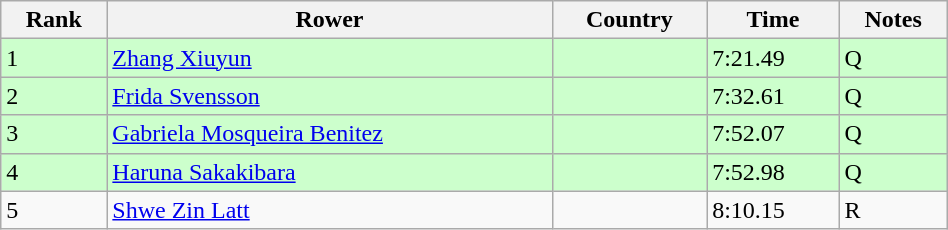<table class="wikitable sortable" width=50%>
<tr>
<th>Rank</th>
<th>Rower</th>
<th>Country</th>
<th>Time</th>
<th>Notes</th>
</tr>
<tr bgcolor=ccffcc>
<td>1</td>
<td><a href='#'>Zhang Xiuyun</a></td>
<td></td>
<td>7:21.49</td>
<td>Q</td>
</tr>
<tr bgcolor=ccffcc>
<td>2</td>
<td><a href='#'>Frida Svensson</a></td>
<td></td>
<td>7:32.61</td>
<td>Q</td>
</tr>
<tr bgcolor=ccffcc>
<td>3</td>
<td><a href='#'>Gabriela Mosqueira Benitez</a></td>
<td></td>
<td>7:52.07</td>
<td>Q</td>
</tr>
<tr bgcolor=ccffcc>
<td>4</td>
<td><a href='#'>Haruna Sakakibara</a></td>
<td></td>
<td>7:52.98</td>
<td>Q</td>
</tr>
<tr>
<td>5</td>
<td><a href='#'>Shwe Zin Latt</a></td>
<td></td>
<td>8:10.15</td>
<td>R</td>
</tr>
</table>
